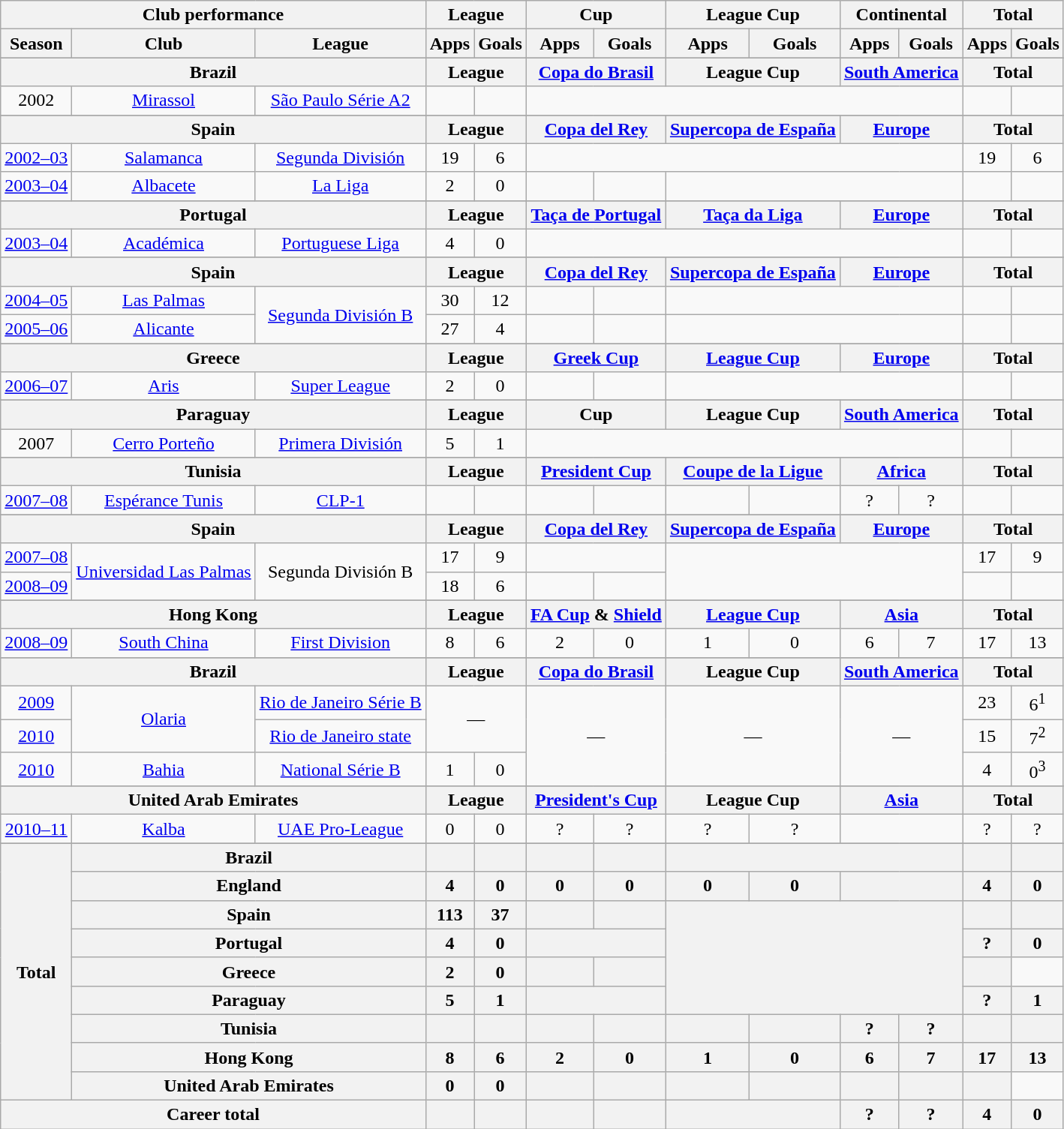<table class="wikitable" style="text-align:center">
<tr>
<th colspan=3>Club performance</th>
<th colspan=2>League</th>
<th colspan=2>Cup</th>
<th colspan=2>League Cup</th>
<th colspan=2>Continental</th>
<th colspan=2>Total</th>
</tr>
<tr>
<th>Season</th>
<th>Club</th>
<th>League</th>
<th>Apps</th>
<th>Goals</th>
<th>Apps</th>
<th>Goals</th>
<th>Apps</th>
<th>Goals</th>
<th>Apps</th>
<th>Goals</th>
<th>Apps</th>
<th>Goals</th>
</tr>
<tr>
</tr>
<tr>
<th colspan=3>Brazil</th>
<th colspan=2>League</th>
<th colspan=2><a href='#'>Copa do Brasil</a></th>
<th colspan=2>League Cup</th>
<th colspan=2><a href='#'>South America</a></th>
<th colspan=2>Total</th>
</tr>
<tr>
<td>2002</td>
<td><a href='#'>Mirassol</a></td>
<td><a href='#'>São Paulo Série A2</a></td>
<td></td>
<td></td>
<td colspan=6></td>
<td></td>
<td></td>
</tr>
<tr>
</tr>
<tr>
<th colspan=3>Spain</th>
<th colspan=2>League</th>
<th colspan=2><a href='#'>Copa del Rey</a></th>
<th colspan=2><a href='#'>Supercopa de España</a></th>
<th colspan=2><a href='#'>Europe</a></th>
<th colspan=2>Total</th>
</tr>
<tr>
<td><a href='#'>2002–03</a></td>
<td><a href='#'>Salamanca</a></td>
<td><a href='#'>Segunda División</a></td>
<td>19</td>
<td>6</td>
<td colspan=6></td>
<td>19</td>
<td>6</td>
</tr>
<tr>
<td><a href='#'>2003–04</a></td>
<td><a href='#'>Albacete</a></td>
<td><a href='#'>La Liga</a></td>
<td>2</td>
<td>0</td>
<td></td>
<td></td>
<td colspan=4></td>
<td></td>
<td></td>
</tr>
<tr>
</tr>
<tr>
<th colspan=3>Portugal</th>
<th colspan=2>League</th>
<th colspan=2><a href='#'>Taça de Portugal</a></th>
<th colspan=2><a href='#'>Taça da Liga</a></th>
<th colspan=2><a href='#'>Europe</a></th>
<th colspan=2>Total</th>
</tr>
<tr>
<td><a href='#'>2003–04</a></td>
<td><a href='#'>Académica</a></td>
<td><a href='#'>Portuguese Liga</a></td>
<td>4</td>
<td>0</td>
<td colspan=6></td>
<td></td>
<td></td>
</tr>
<tr>
</tr>
<tr>
<th colspan=3>Spain</th>
<th colspan=2>League</th>
<th colspan=2><a href='#'>Copa del Rey</a></th>
<th colspan=2><a href='#'>Supercopa de España</a></th>
<th colspan=2><a href='#'>Europe</a></th>
<th colspan=2>Total</th>
</tr>
<tr>
<td><a href='#'>2004–05</a></td>
<td><a href='#'>Las Palmas</a></td>
<td rowspan=2><a href='#'>Segunda División B</a></td>
<td>30</td>
<td>12</td>
<td></td>
<td></td>
<td colspan=4></td>
<td></td>
<td></td>
</tr>
<tr>
<td><a href='#'>2005–06</a></td>
<td><a href='#'>Alicante</a></td>
<td>27</td>
<td>4</td>
<td></td>
<td></td>
<td colspan=4></td>
<td></td>
<td></td>
</tr>
<tr>
</tr>
<tr>
<th colspan=3>Greece</th>
<th colspan=2>League</th>
<th colspan=2><a href='#'>Greek Cup</a></th>
<th colspan=2><a href='#'>League Cup</a></th>
<th colspan=2><a href='#'>Europe</a></th>
<th colspan=2>Total</th>
</tr>
<tr>
<td><a href='#'>2006–07</a></td>
<td><a href='#'>Aris</a></td>
<td><a href='#'>Super League</a></td>
<td>2</td>
<td>0</td>
<td></td>
<td></td>
<td colspan=4></td>
<td></td>
<td></td>
</tr>
<tr>
</tr>
<tr>
<th colspan=3>Paraguay</th>
<th colspan=2>League</th>
<th colspan=2>Cup</th>
<th colspan=2>League Cup</th>
<th colspan=2><a href='#'>South America</a></th>
<th colspan=2>Total</th>
</tr>
<tr>
<td>2007</td>
<td><a href='#'>Cerro Porteño</a></td>
<td><a href='#'>Primera División</a></td>
<td>5</td>
<td>1</td>
<td colspan=6></td>
<td></td>
<td></td>
</tr>
<tr>
</tr>
<tr>
<th colspan=3>Tunisia</th>
<th colspan=2>League</th>
<th colspan=2><a href='#'>President Cup</a></th>
<th colspan=2><a href='#'>Coupe de la Ligue</a></th>
<th colspan=2><a href='#'>Africa</a></th>
<th colspan=2>Total</th>
</tr>
<tr>
<td><a href='#'>2007–08</a></td>
<td><a href='#'>Espérance Tunis</a></td>
<td><a href='#'>CLP-1</a></td>
<td></td>
<td></td>
<td></td>
<td></td>
<td></td>
<td></td>
<td>?</td>
<td>?</td>
<td></td>
<td></td>
</tr>
<tr>
</tr>
<tr>
<th colspan=3>Spain</th>
<th colspan=2>League</th>
<th colspan=2><a href='#'>Copa del Rey</a></th>
<th colspan=2><a href='#'>Supercopa de España</a></th>
<th colspan=2><a href='#'>Europe</a></th>
<th colspan=2>Total</th>
</tr>
<tr>
<td><a href='#'>2007–08</a></td>
<td rowspan=2><a href='#'>Universidad Las Palmas</a></td>
<td rowspan=2>Segunda División B</td>
<td>17</td>
<td>9</td>
<td colspan=2></td>
<td rowspan=2 colspan=4></td>
<td>17</td>
<td>9</td>
</tr>
<tr>
<td><a href='#'>2008–09</a></td>
<td>18</td>
<td>6</td>
<td></td>
<td></td>
<td></td>
<td></td>
</tr>
<tr>
</tr>
<tr>
<th colspan=3>Hong Kong</th>
<th colspan=2>League</th>
<th colspan=2><a href='#'>FA Cup</a> & <a href='#'>Shield</a></th>
<th colspan=2><a href='#'>League Cup</a></th>
<th colspan=2><a href='#'>Asia</a></th>
<th colspan=2>Total</th>
</tr>
<tr>
<td><a href='#'>2008–09</a></td>
<td><a href='#'>South China</a></td>
<td><a href='#'>First Division</a></td>
<td>8</td>
<td>6</td>
<td>2</td>
<td>0</td>
<td>1</td>
<td>0</td>
<td>6</td>
<td>7</td>
<td>17</td>
<td>13</td>
</tr>
<tr>
</tr>
<tr>
<th colspan=3>Brazil</th>
<th colspan=2>League</th>
<th colspan=2><a href='#'>Copa do Brasil</a></th>
<th colspan=2>League Cup</th>
<th colspan=2><a href='#'>South America</a></th>
<th colspan=2>Total</th>
</tr>
<tr>
<td><a href='#'>2009</a></td>
<td rowspan=2><a href='#'>Olaria</a></td>
<td><a href='#'>Rio de Janeiro Série B</a></td>
<td colspan=2 rowspan=2>—</td>
<td colspan=2 rowspan=3>—</td>
<td colspan=2 rowspan=3>—</td>
<td colspan=2 rowspan=3>—</td>
<td>23</td>
<td>6<sup>1</sup></td>
</tr>
<tr>
<td><a href='#'>2010</a></td>
<td><a href='#'>Rio de Janeiro state</a></td>
<td>15</td>
<td>7<sup>2</sup></td>
</tr>
<tr>
<td><a href='#'>2010</a></td>
<td><a href='#'>Bahia</a></td>
<td><a href='#'>National Série B</a></td>
<td>1</td>
<td>0</td>
<td>4</td>
<td>0<sup>3</sup></td>
</tr>
<tr>
</tr>
<tr>
<th colspan=3>United Arab Emirates</th>
<th colspan=2>League</th>
<th colspan=2><a href='#'>President's Cup</a></th>
<th colspan=2>League Cup</th>
<th colspan=2><a href='#'>Asia</a></th>
<th colspan=2>Total</th>
</tr>
<tr>
<td><a href='#'>2010–11</a></td>
<td><a href='#'>Kalba</a></td>
<td><a href='#'>UAE Pro-League</a></td>
<td>0</td>
<td>0</td>
<td>?</td>
<td>?</td>
<td>?</td>
<td>?</td>
<td colspan=2></td>
<td>?</td>
<td>?</td>
</tr>
<tr>
</tr>
<tr>
<th rowspan=9>Total</th>
<th colspan=2>Brazil</th>
<th></th>
<th></th>
<th></th>
<th></th>
<th colspan=4></th>
<th></th>
<th></th>
</tr>
<tr>
<th colspan=2>England</th>
<th>4</th>
<th>0</th>
<th>0</th>
<th>0</th>
<th>0</th>
<th>0</th>
<th colspan=2></th>
<th>4</th>
<th>0</th>
</tr>
<tr>
<th colspan=2>Spain</th>
<th>113</th>
<th>37</th>
<th></th>
<th></th>
<th colspan=4 rowspan=4></th>
<th></th>
<th></th>
</tr>
<tr>
<th colspan=2>Portugal</th>
<th>4</th>
<th>0</th>
<th colspan=2></th>
<th>?</th>
<th>0</th>
</tr>
<tr>
<th colspan=2>Greece</th>
<th>2</th>
<th>0</th>
<th></th>
<th></th>
<th></th>
</tr>
<tr>
<th colspan=2>Paraguay</th>
<th>5</th>
<th>1</th>
<th colspan=2></th>
<th>?</th>
<th>1</th>
</tr>
<tr>
<th colspan=2>Tunisia</th>
<th></th>
<th></th>
<th></th>
<th></th>
<th></th>
<th></th>
<th>?</th>
<th>?</th>
<th></th>
<th></th>
</tr>
<tr>
<th colspan=2>Hong Kong</th>
<th>8</th>
<th>6</th>
<th>2</th>
<th>0</th>
<th>1</th>
<th>0</th>
<th>6</th>
<th>7</th>
<th>17</th>
<th>13</th>
</tr>
<tr>
<th colspan=2>United Arab Emirates</th>
<th>0</th>
<th>0</th>
<th></th>
<th></th>
<th></th>
<th></th>
<th colspa=2></th>
<th></th>
<th></th>
</tr>
<tr>
<th colspan=3>Career total</th>
<th></th>
<th></th>
<th></th>
<th></th>
<th colspan=2></th>
<th>?</th>
<th>?</th>
<th>4</th>
<th>0</th>
</tr>
</table>
